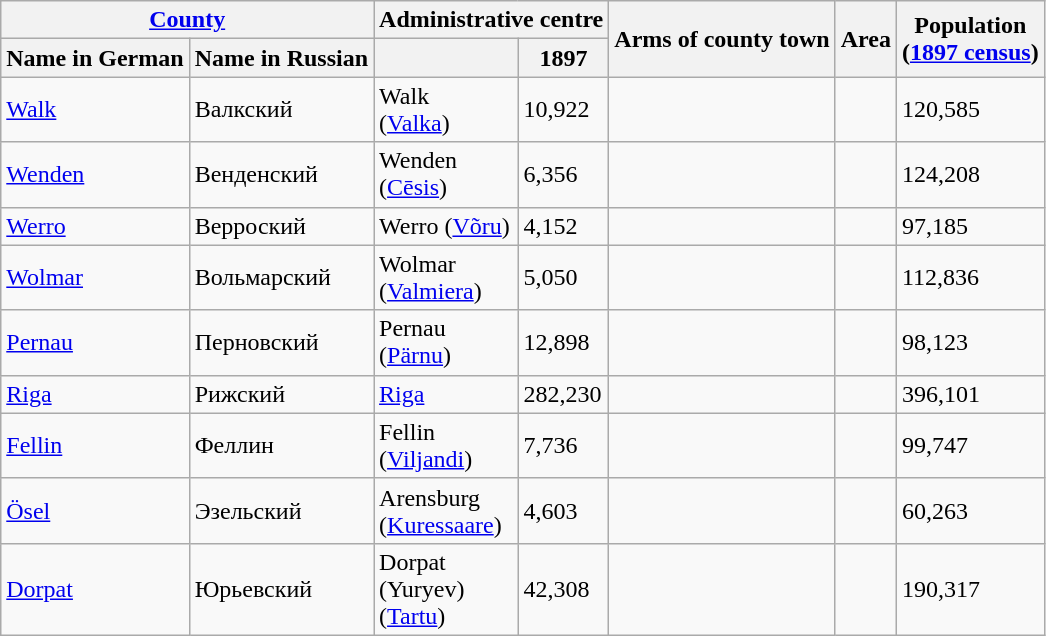<table class="wikitable sortable">
<tr>
<th colspan=2><a href='#'>County</a></th>
<th colspan="2">Administrative centre</th>
<th rowspan="2">Arms of county town</th>
<th rowspan=2>Area</th>
<th rowspan=2>Population<br>(<a href='#'>1897 census</a>)</th>
</tr>
<tr>
<th>Name in German</th>
<th>Name in Russian</th>
<th></th>
<th>1897</th>
</tr>
<tr>
<td><a href='#'>Walk</a></td>
<td>Валкский</td>
<td>Walk<br>(<a href='#'>Valka</a>)</td>
<td>10,922</td>
<td></td>
<td></td>
<td>120,585</td>
</tr>
<tr>
<td><a href='#'>Wenden</a></td>
<td>Венденский</td>
<td>Wenden<br>(<a href='#'>Cēsis</a>)</td>
<td>6,356</td>
<td></td>
<td></td>
<td>124,208</td>
</tr>
<tr>
<td><a href='#'>Werro</a></td>
<td>Верроский</td>
<td>Werro (<a href='#'>Võru</a>)</td>
<td>4,152</td>
<td></td>
<td></td>
<td>97,185</td>
</tr>
<tr>
<td><a href='#'>Wolmar</a></td>
<td>Вольмарский</td>
<td>Wolmar<br>(<a href='#'>Valmiera</a>)</td>
<td>5,050</td>
<td></td>
<td></td>
<td>112,836</td>
</tr>
<tr>
<td><a href='#'>Pernau</a></td>
<td>Перновский</td>
<td>Pernau<br>(<a href='#'>Pärnu</a>)</td>
<td>12,898</td>
<td></td>
<td></td>
<td>98,123</td>
</tr>
<tr>
<td><a href='#'>Riga</a></td>
<td>Рижский</td>
<td><a href='#'>Riga</a></td>
<td>282,230</td>
<td></td>
<td></td>
<td>396,101</td>
</tr>
<tr>
<td><a href='#'>Fellin</a></td>
<td>Феллин</td>
<td>Fellin<br>(<a href='#'>Viljandi</a>)</td>
<td>7,736</td>
<td></td>
<td></td>
<td>99,747</td>
</tr>
<tr>
<td><a href='#'>Ösel</a></td>
<td>Эзельский</td>
<td>Arensburg<br>(<a href='#'>Kuressaare</a>)</td>
<td>4,603</td>
<td></td>
<td></td>
<td>60,263</td>
</tr>
<tr>
<td><a href='#'>Dorpat</a></td>
<td>Юрьевский</td>
<td>Dorpat<br>(Yuryev)<br>(<a href='#'>Tartu</a>)</td>
<td>42,308</td>
<td></td>
<td></td>
<td>190,317</td>
</tr>
</table>
